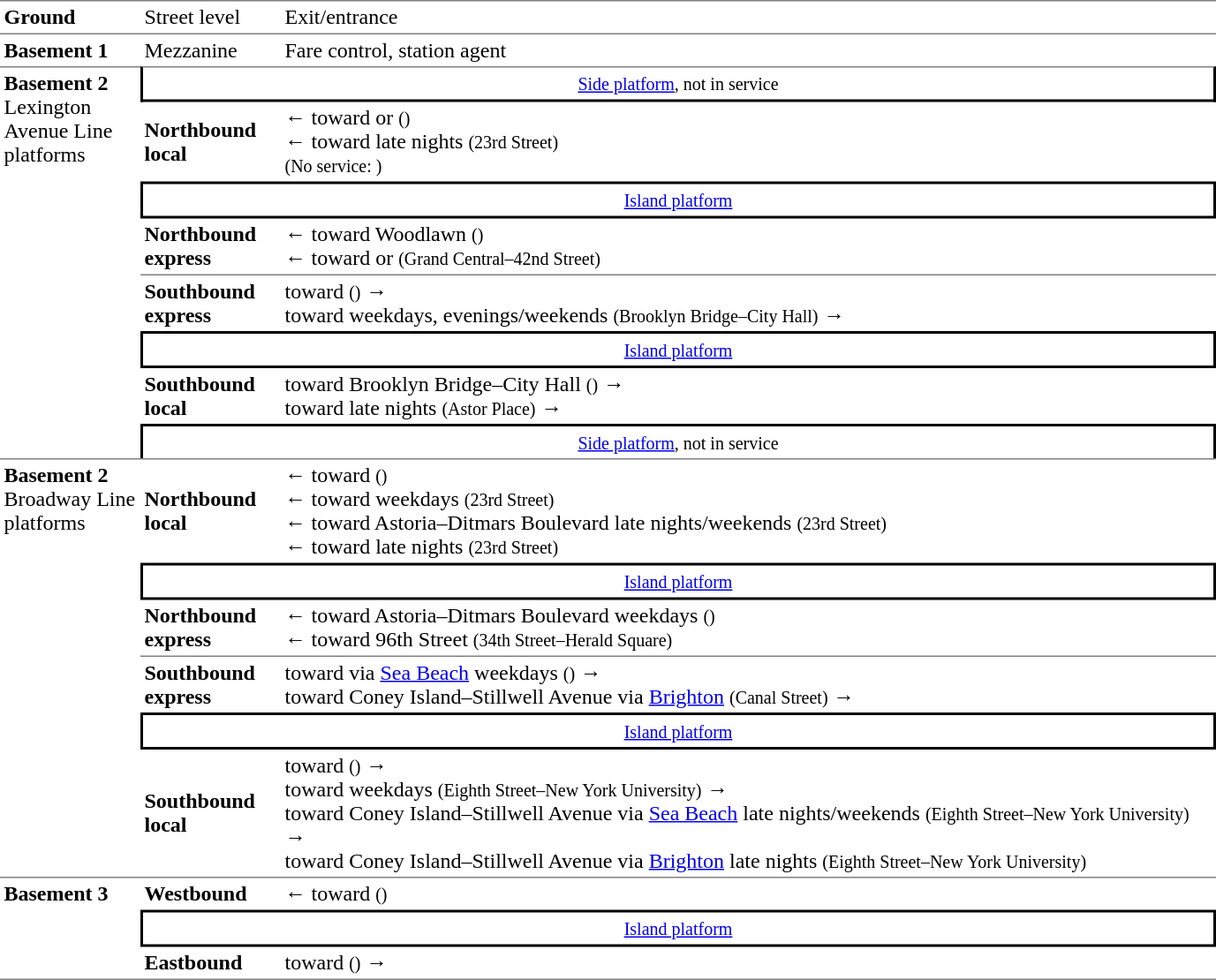<table border="0" cellspacing="0" cellpadding="3">
<tr>
<td style="border-top:solid 1px gray;" width="100"><strong>Ground</strong></td>
<td style="border-top:solid 1px gray;" width="100">Street level</td>
<td style="border-top:solid 1px gray;" width="700">Exit/entrance</td>
</tr>
<tr>
<td style="border-top:solid 1px gray;"><strong>Basement 1</strong></td>
<td style="border-top:solid 1px gray;">Mezzanine</td>
<td style="border-top:solid 1px gray;">Fare control, station agent<br></td>
</tr>
<tr>
<td rowspan="8" style="border-top:solid 1px gray;vertical-align:top;"><strong>Basement 2</strong><br>Lexington Avenue Line platforms</td>
<td colspan="2" style="border-top:solid 1px gray;border-right:solid 2px black;border-left:solid 2px black;border-bottom:solid 2px black;text-align:center;"><small><a href='#'>Side platform</a>, not in service</small></td>
</tr>
<tr>
<td><span><strong>Northbound local</strong></span></td>
<td>←  toward  or  <small>()</small><br>←  toward  late nights <small>(23rd Street)</small><br> <small>(No service: )</small></td>
</tr>
<tr>
<td colspan="2" style="border-top:solid 2px black;border-right:solid 2px black;border-left:solid 2px black;border-bottom:solid 2px black;text-align:center;"><small><a href='#'>Island platform</a></small></td>
</tr>
<tr>
<td style="border-bottom:solid 1px gray;"><span><strong>Northbound express</strong></span></td>
<td style="border-bottom:solid 1px gray;">←  toward Woodlawn <small>()</small> <br>←  toward  or  <small>(Grand Central–42nd Street)</small></td>
</tr>
<tr>
<td><span><strong>Southbound express</strong></span></td>
<td>  toward  <small>()</small> →<br>  toward  weekdays,  evenings/weekends <small>(Brooklyn Bridge–City Hall)</small> →</td>
</tr>
<tr>
<td colspan="2" style="border-top:solid 2px black;border-right:solid 2px black;border-left:solid 2px black;border-bottom:solid 2px black;text-align:center;"><small><a href='#'>Island platform</a></small></td>
</tr>
<tr>
<td><span><strong>Southbound local</strong></span></td>
<td>  toward Brooklyn Bridge–City Hall <small>()</small> →<br>  toward  late nights <small>(Astor Place)</small> →</td>
</tr>
<tr>
<td colspan="2" style="border-top:solid 2px black;border-right:solid 2px black;border-left:solid 2px black;text-align:center;"><small><a href='#'>Side platform</a>, not in service</small></td>
</tr>
<tr>
<td rowspan="6" style="border-top:solid 1px gray;border-bottom:solid 1px gray;vertical-align:top;"><strong>Basement 2</strong><br>Broadway Line platforms</td>
<td style="border-top:solid 1px gray;"><span><strong>Northbound local</strong></span></td>
<td style="border-top:solid 1px gray;">←  toward  <small>()</small><br>←  toward  weekdays <small>(23rd Street)</small><br>←  toward Astoria–Ditmars Boulevard late nights/weekends <small>(23rd Street)</small><br>←  toward  late nights <small>(23rd Street)</small></td>
</tr>
<tr>
<td colspan="2" style="border-top:solid 2px black;border-right:solid 2px black;border-left:solid 2px black;border-bottom:solid 2px black;text-align:center;"><small><a href='#'>Island platform</a> </small></td>
</tr>
<tr>
<td style="border-bottom:solid 1px gray;"><span><strong>Northbound express</strong></span></td>
<td style="border-bottom:solid 1px gray;">←  toward Astoria–Ditmars Boulevard weekdays <small>()</small><br>←  toward 96th Street <small>(34th Street–Herald Square)</small></td>
</tr>
<tr>
<td><span><strong>Southbound express</strong></span></td>
<td>  toward  via <a href='#'>Sea Beach</a> weekdays <small>()</small> →<br>  toward Coney Island–Stillwell Avenue via <a href='#'>Brighton</a> <small>(Canal Street)</small> →</td>
</tr>
<tr>
<td colspan="2" style="border-top:solid 2px black;border-right:solid 2px black;border-left:solid 2px black;border-bottom:solid 2px black;text-align:center;"><small><a href='#'>Island platform</a> </small></td>
</tr>
<tr>
<td style="border-bottom:solid 1px gray;"><span><strong>Southbound local</strong></span></td>
<td style="border-bottom:solid 1px gray;">  toward  <small>()</small> →<br>  toward  weekdays <small>(Eighth Street–New York University)</small> →<br>  toward Coney Island–Stillwell Avenue via <a href='#'>Sea Beach</a> late nights/weekends <small>(Eighth Street–New York University)</small> →<br>  toward Coney Island–Stillwell Avenue via <a href='#'>Brighton</a> late nights <small>(Eighth Street–New York University)</small></td>
</tr>
<tr>
<td rowspan="3" style="border-bottom:solid 1px gray;vertical-align:top;"><strong>Basement 3</strong></td>
<td><span><strong>Westbound</strong></span></td>
<td>←  toward  <small>()</small></td>
</tr>
<tr>
<td colspan="2" style="border-top:solid 2px black;border-right:solid 2px black;border-left:solid 2px black;border-bottom:solid 2px black;text-align:center;"><small><a href='#'>Island platform</a> </small></td>
</tr>
<tr>
<td style="border-bottom:solid 1px gray;"><span><strong>Eastbound</strong></span></td>
<td style="border-bottom:solid 1px gray;">  toward  <small>()</small> →</td>
</tr>
</table>
